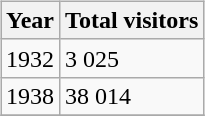<table class="wikitable sortable" style="margin:5px;float:right">
<tr>
<th>Year</th>
<th>Total visitors</th>
</tr>
<tr>
<td>1932</td>
<td>3 025</td>
</tr>
<tr>
<td>1938</td>
<td>38 014</td>
</tr>
<tr>
</tr>
</table>
